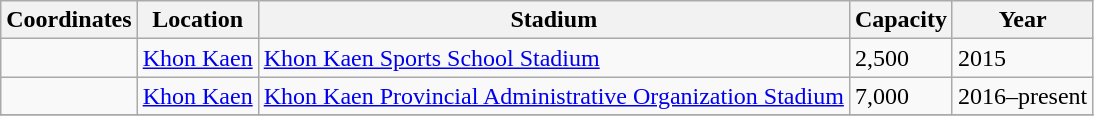<table class="wikitable sortable">
<tr>
<th>Coordinates</th>
<th>Location</th>
<th>Stadium</th>
<th>Capacity</th>
<th>Year</th>
</tr>
<tr>
<td></td>
<td><a href='#'>Khon Kaen</a></td>
<td><a href='#'>Khon Kaen Sports School Stadium</a></td>
<td>2,500</td>
<td>2015</td>
</tr>
<tr>
<td></td>
<td><a href='#'>Khon Kaen</a></td>
<td><a href='#'>Khon Kaen Provincial Administrative Organization Stadium</a></td>
<td>7,000</td>
<td>2016–present</td>
</tr>
<tr>
</tr>
</table>
